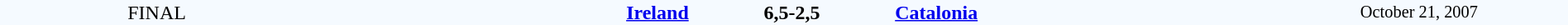<table style="width: 100%; background:#F5FAFF;" cellspacing="0">
<tr>
<td align=center rowspan=3 width=20%>FINAL</td>
</tr>
<tr>
<td width=24% align=right><strong><a href='#'>Ireland</a></strong></td>
<td align=center width=13%><strong>6,5-2,5</strong></td>
<td width=24%><strong><a href='#'>Catalonia</a></strong></td>
<td style=font-size:85% rowspan=3 align=center>October 21, 2007</td>
</tr>
</table>
